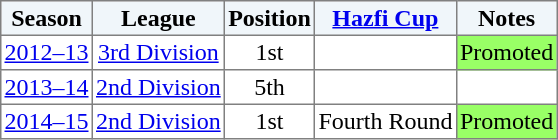<table border="1" cellpadding="2" style="border-collapse:collapse; text-align:center; font-size:normal;">
<tr style="background:#f0f6fa;">
<th>Season</th>
<th>League</th>
<th>Position</th>
<th><a href='#'>Hazfi Cup</a></th>
<th>Notes</th>
</tr>
<tr>
<td><a href='#'>2012–13</a></td>
<td><a href='#'>3rd Division</a></td>
<td>1st</td>
<td></td>
<td style="background:#9f6;">Promoted</td>
</tr>
<tr>
<td><a href='#'>2013–14</a></td>
<td><a href='#'>2nd Division</a></td>
<td>5th</td>
<td></td>
<td></td>
</tr>
<tr>
<td><a href='#'>2014–15</a></td>
<td><a href='#'>2nd Division</a></td>
<td>1st</td>
<td>Fourth Round</td>
<td style="background:#9f6;">Promoted</td>
</tr>
</table>
